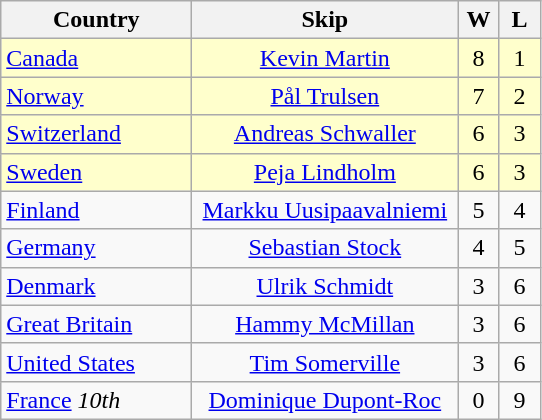<table class="wikitable">
<tr>
<th bgcolor="#efefef" width="120">Country</th>
<th bgcolor="#efefef" width="170">Skip</th>
<th bgcolor="#efefef" width="20">W</th>
<th bgcolor="#efefef" width="20">L</th>
</tr>
<tr align=center bgcolor="#ffffcc">
<td align=left> <a href='#'>Canada</a></td>
<td><a href='#'>Kevin Martin</a></td>
<td>8</td>
<td>1</td>
</tr>
<tr align=center bgcolor="#ffffcc">
<td align=left> <a href='#'>Norway</a></td>
<td><a href='#'>Pål Trulsen</a></td>
<td>7</td>
<td>2</td>
</tr>
<tr align=center bgcolor="#ffffcc">
<td align=left> <a href='#'>Switzerland</a></td>
<td><a href='#'>Andreas Schwaller</a></td>
<td>6</td>
<td>3</td>
</tr>
<tr align=center bgcolor="#ffffcc">
<td align=left> <a href='#'>Sweden</a></td>
<td><a href='#'>Peja Lindholm</a></td>
<td>6</td>
<td>3</td>
</tr>
<tr align=center>
<td align=left> <a href='#'>Finland</a></td>
<td><a href='#'>Markku Uusipaavalniemi</a></td>
<td>5</td>
<td>4</td>
</tr>
<tr align=center>
<td align=left> <a href='#'>Germany</a></td>
<td><a href='#'>Sebastian Stock</a></td>
<td>4</td>
<td>5</td>
</tr>
<tr align=center>
<td align=left> <a href='#'>Denmark</a></td>
<td><a href='#'>Ulrik Schmidt</a></td>
<td>3</td>
<td>6</td>
</tr>
<tr align=center>
<td align=left> <a href='#'>Great Britain</a></td>
<td><a href='#'>Hammy McMillan</a></td>
<td>3</td>
<td>6</td>
</tr>
<tr align=center>
<td align=left> <a href='#'>United States</a></td>
<td><a href='#'>Tim Somerville</a></td>
<td>3</td>
<td>6</td>
</tr>
<tr align=center>
<td align=left> <a href='#'>France</a> <em>10th</em></td>
<td><a href='#'>Dominique Dupont-Roc</a></td>
<td>0</td>
<td>9</td>
</tr>
</table>
